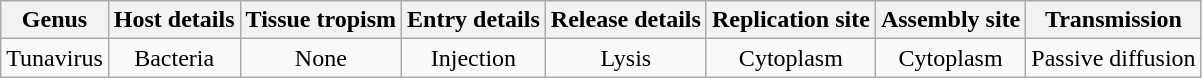<table class="wikitable sortable" style="text-align:center">
<tr>
<th>Genus</th>
<th>Host details</th>
<th>Tissue tropism</th>
<th>Entry details</th>
<th>Release details</th>
<th>Replication site</th>
<th>Assembly site</th>
<th>Transmission</th>
</tr>
<tr>
<td>Tunavirus</td>
<td>Bacteria</td>
<td>None</td>
<td>Injection</td>
<td>Lysis</td>
<td>Cytoplasm</td>
<td>Cytoplasm</td>
<td>Passive diffusion</td>
</tr>
</table>
